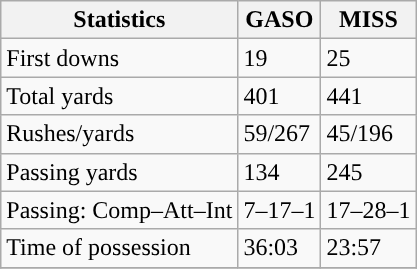<table class="wikitable" style="float: left;">
<tr>
<th>Statistics</th>
<th>GASO</th>
<th>MISS</th>
</tr>
<tr>
<td>First downs</td>
<td>19</td>
<td>25</td>
</tr>
<tr>
<td>Total yards</td>
<td>401</td>
<td>441</td>
</tr>
<tr>
<td>Rushes/yards</td>
<td>59/267</td>
<td>45/196</td>
</tr>
<tr>
<td>Passing yards</td>
<td>134</td>
<td>245</td>
</tr>
<tr>
<td>Passing: Comp–Att–Int</td>
<td>7–17–1</td>
<td>17–28–1</td>
</tr>
<tr>
<td>Time of possession</td>
<td>36:03</td>
<td>23:57</td>
</tr>
<tr>
</tr>
</table>
